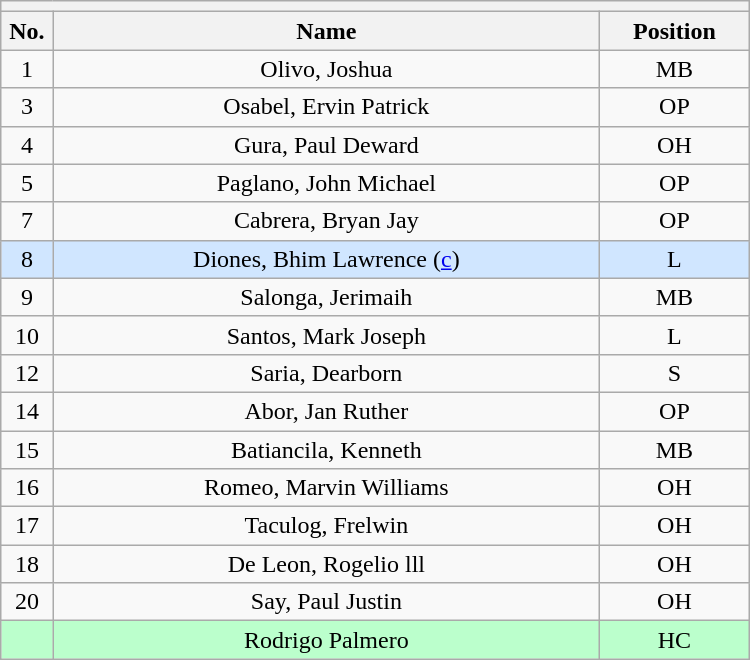<table class="wikitable mw-collapsible mw-collapsed" style="text-align:center; width:500px; border:none">
<tr>
<th style="text-align:left" colspan="3"></th>
</tr>
<tr>
<th style="width:7%">No.</th>
<th>Name</th>
<th style="width:20%">Position</th>
</tr>
<tr>
<td>1</td>
<td>Olivo, Joshua</td>
<td>MB</td>
</tr>
<tr>
<td>3</td>
<td>Osabel, Ervin Patrick</td>
<td>OP</td>
</tr>
<tr>
<td>4</td>
<td>Gura, Paul Deward</td>
<td>OH</td>
</tr>
<tr>
<td>5</td>
<td>Paglano, John Michael</td>
<td>OP</td>
</tr>
<tr>
<td>7</td>
<td>Cabrera, Bryan Jay</td>
<td>OP</td>
</tr>
<tr bgcolor=#DOE6FF>
<td>8</td>
<td>Diones, Bhim Lawrence (<a href='#'>c</a>)</td>
<td>L</td>
</tr>
<tr>
<td>9</td>
<td>Salonga, Jerimaih</td>
<td>MB</td>
</tr>
<tr>
<td>10</td>
<td>Santos, Mark  Joseph</td>
<td>L</td>
</tr>
<tr>
<td>12</td>
<td>Saria, Dearborn</td>
<td>S</td>
</tr>
<tr>
<td>14</td>
<td>Abor, Jan Ruther</td>
<td>OP</td>
</tr>
<tr>
<td>15</td>
<td>Batiancila, Kenneth</td>
<td>MB</td>
</tr>
<tr>
<td>16</td>
<td>Romeo, Marvin Williams</td>
<td>OH</td>
</tr>
<tr>
<td>17</td>
<td>Taculog, Frelwin</td>
<td>OH</td>
</tr>
<tr>
<td>18</td>
<td>De Leon, Rogelio lll</td>
<td>OH</td>
</tr>
<tr>
<td>20</td>
<td>Say, Paul Justin</td>
<td>OH</td>
</tr>
<tr bgcolor=#BBFFCC>
<td></td>
<td>Rodrigo Palmero</td>
<td>HC</td>
</tr>
</table>
